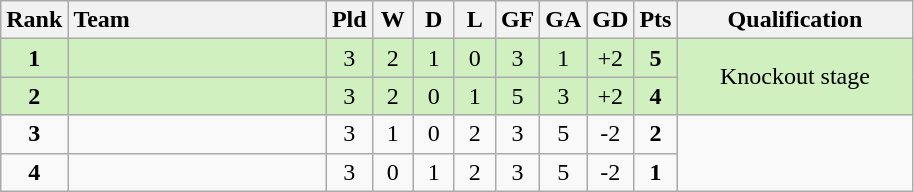<table class="wikitable" style="text-align: center;">
<tr>
<th width=30>Rank</th>
<th width=165 style="text-align:left;">Team</th>
<th width=20>Pld</th>
<th width=20>W</th>
<th width=20>D</th>
<th width=20>L</th>
<th width=20>GF</th>
<th width=20>GA</th>
<th width=20>GD</th>
<th width=20>Pts</th>
<th width=150>Qualification</th>
</tr>
<tr bgcolor= #D0F0C0>
<td><strong>1</strong></td>
<td style="text-align:left;"></td>
<td>3</td>
<td>2</td>
<td>1</td>
<td>0</td>
<td>3</td>
<td>1</td>
<td>+2</td>
<td><strong>5</strong></td>
<td rowspan=2>Knockout stage</td>
</tr>
<tr bgcolor= #D0F0C0>
<td><strong>2</strong></td>
<td style="text-align:left;"></td>
<td>3</td>
<td>2</td>
<td>0</td>
<td>1</td>
<td>5</td>
<td>3</td>
<td>+2</td>
<td><strong>4</strong></td>
</tr>
<tr>
<td><strong>3</strong></td>
<td style="text-align:left;"></td>
<td>3</td>
<td>1</td>
<td>0</td>
<td>2</td>
<td>3</td>
<td>5</td>
<td>-2</td>
<td><strong>2</strong></td>
</tr>
<tr>
<td><strong>4</strong></td>
<td style="text-align:left;"></td>
<td>3</td>
<td>0</td>
<td>1</td>
<td>2</td>
<td>3</td>
<td>5</td>
<td>-2</td>
<td><strong>1</strong></td>
</tr>
</table>
